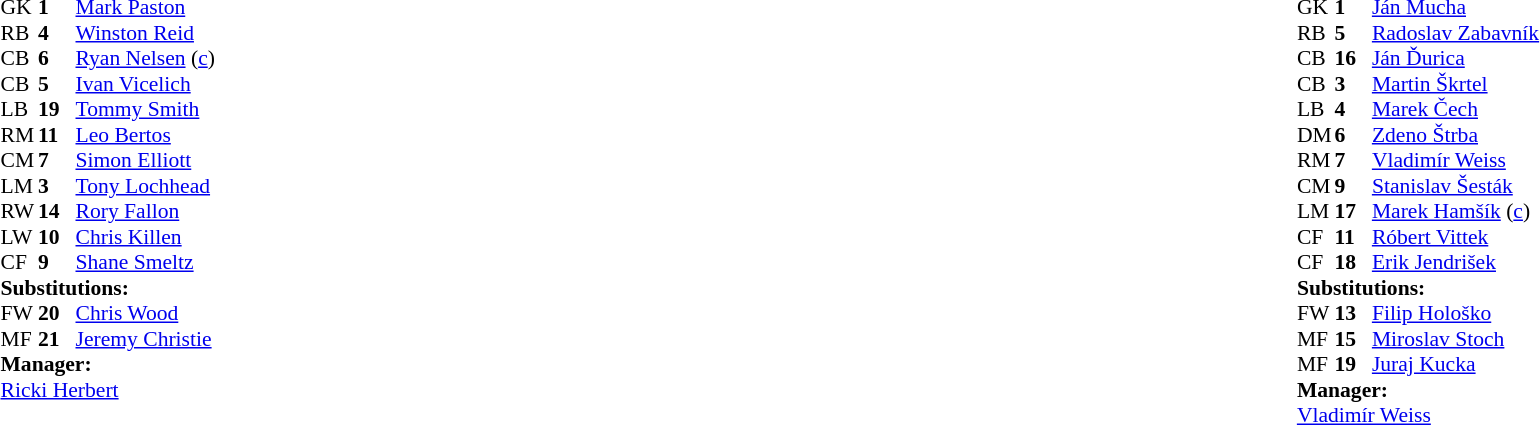<table width="100%">
<tr>
<td valign="top" width="40%"><br><table style="font-size: 90%" cellspacing="0" cellpadding="0">
<tr>
<th width="25"></th>
<th width="25"></th>
</tr>
<tr>
<td>GK</td>
<td><strong>1</strong></td>
<td><a href='#'>Mark Paston</a></td>
</tr>
<tr>
<td>RB</td>
<td><strong>4</strong></td>
<td><a href='#'>Winston Reid</a></td>
<td></td>
</tr>
<tr>
<td>CB</td>
<td><strong>6</strong></td>
<td><a href='#'>Ryan Nelsen</a> (<a href='#'>c</a>)</td>
</tr>
<tr>
<td>CB</td>
<td><strong>5</strong></td>
<td><a href='#'>Ivan Vicelich</a></td>
<td></td>
<td></td>
</tr>
<tr>
<td>LB</td>
<td><strong>19</strong></td>
<td><a href='#'>Tommy Smith</a></td>
</tr>
<tr>
<td>RM</td>
<td><strong>11</strong></td>
<td><a href='#'>Leo Bertos</a></td>
</tr>
<tr>
<td>CM</td>
<td><strong>7</strong></td>
<td><a href='#'>Simon Elliott</a></td>
</tr>
<tr>
<td>LM</td>
<td><strong>3</strong></td>
<td><a href='#'>Tony Lochhead</a></td>
<td></td>
</tr>
<tr>
<td>RW</td>
<td><strong>14</strong></td>
<td><a href='#'>Rory Fallon</a></td>
</tr>
<tr>
<td>LW</td>
<td><strong>10</strong></td>
<td><a href='#'>Chris Killen</a></td>
<td></td>
<td></td>
</tr>
<tr>
<td>CF</td>
<td><strong>9</strong></td>
<td><a href='#'>Shane Smeltz</a></td>
</tr>
<tr>
<td colspan=3><strong>Substitutions:</strong></td>
</tr>
<tr>
<td>FW</td>
<td><strong>20</strong></td>
<td><a href='#'>Chris Wood</a></td>
<td></td>
<td></td>
</tr>
<tr>
<td>MF</td>
<td><strong>21</strong></td>
<td><a href='#'>Jeremy Christie</a></td>
<td></td>
<td></td>
</tr>
<tr>
<td colspan=3><strong>Manager:</strong></td>
</tr>
<tr>
<td colspan=3><a href='#'>Ricki Herbert</a></td>
</tr>
</table>
</td>
<td valign="top"></td>
<td valign="top" width="50%"><br><table style="font-size: 90%" cellspacing="0" cellpadding="0" align="center">
<tr>
<th width=25></th>
<th width=25></th>
</tr>
<tr>
<td>GK</td>
<td><strong>1</strong></td>
<td><a href='#'>Ján Mucha</a></td>
</tr>
<tr>
<td>RB</td>
<td><strong>5</strong></td>
<td><a href='#'>Radoslav Zabavník</a></td>
</tr>
<tr>
<td>CB</td>
<td><strong>16</strong></td>
<td><a href='#'>Ján Ďurica</a></td>
</tr>
<tr>
<td>CB</td>
<td><strong>3</strong></td>
<td><a href='#'>Martin Škrtel</a></td>
</tr>
<tr>
<td>LB</td>
<td><strong>4</strong></td>
<td><a href='#'>Marek Čech</a></td>
</tr>
<tr>
<td>DM</td>
<td><strong>6</strong></td>
<td><a href='#'>Zdeno Štrba</a></td>
<td></td>
</tr>
<tr>
<td>RM</td>
<td><strong>7</strong></td>
<td><a href='#'>Vladimír Weiss</a></td>
<td></td>
<td></td>
</tr>
<tr>
<td>CM</td>
<td><strong>9</strong></td>
<td><a href='#'>Stanislav Šesták</a></td>
<td></td>
<td></td>
</tr>
<tr>
<td>LM</td>
<td><strong>17</strong></td>
<td><a href='#'>Marek Hamšík</a> (<a href='#'>c</a>)</td>
</tr>
<tr>
<td>CF</td>
<td><strong>11</strong></td>
<td><a href='#'>Róbert Vittek</a></td>
<td></td>
<td></td>
</tr>
<tr>
<td>CF</td>
<td><strong>18</strong></td>
<td><a href='#'>Erik Jendrišek</a></td>
</tr>
<tr>
<td colspan=3><strong>Substitutions:</strong></td>
</tr>
<tr>
<td>FW</td>
<td><strong>13</strong></td>
<td><a href='#'>Filip Hološko</a></td>
<td></td>
<td></td>
</tr>
<tr>
<td>MF</td>
<td><strong>15</strong></td>
<td><a href='#'>Miroslav Stoch</a></td>
<td></td>
<td></td>
</tr>
<tr>
<td>MF</td>
<td><strong>19</strong></td>
<td><a href='#'>Juraj Kucka</a></td>
<td></td>
<td></td>
</tr>
<tr>
<td colspan=3><strong>Manager:</strong></td>
</tr>
<tr>
<td colspan=3><a href='#'>Vladimír Weiss</a></td>
</tr>
</table>
</td>
</tr>
</table>
